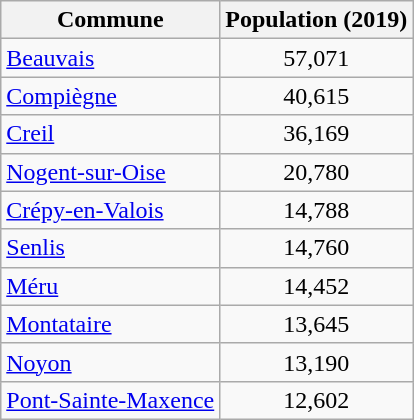<table class=wikitable>
<tr>
<th>Commune</th>
<th>Population (2019)</th>
</tr>
<tr>
<td><a href='#'>Beauvais</a></td>
<td style="text-align: center;">57,071</td>
</tr>
<tr>
<td><a href='#'>Compiègne</a></td>
<td style="text-align: center;">40,615</td>
</tr>
<tr>
<td><a href='#'>Creil</a></td>
<td style="text-align: center;">36,169</td>
</tr>
<tr>
<td><a href='#'>Nogent-sur-Oise</a></td>
<td style="text-align: center;">20,780</td>
</tr>
<tr>
<td><a href='#'>Crépy-en-Valois</a></td>
<td style="text-align: center;">14,788</td>
</tr>
<tr>
<td><a href='#'>Senlis</a></td>
<td style="text-align: center;">14,760</td>
</tr>
<tr>
<td><a href='#'>Méru</a></td>
<td style="text-align: center;">14,452</td>
</tr>
<tr>
<td><a href='#'>Montataire</a></td>
<td style="text-align: center;">13,645</td>
</tr>
<tr>
<td><a href='#'>Noyon</a></td>
<td style="text-align: center;">13,190</td>
</tr>
<tr>
<td><a href='#'>Pont-Sainte-Maxence</a></td>
<td style="text-align: center;">12,602</td>
</tr>
</table>
